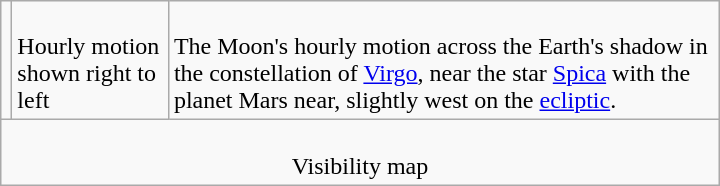<table class=wikitable width=480>
<tr>
<td></td>
<td><br>Hourly motion shown right to left</td>
<td><br>The Moon's hourly motion across the Earth's shadow in the constellation of <a href='#'>Virgo</a>, near the star <a href='#'>Spica</a> with the planet Mars near, slightly west on the <a href='#'>ecliptic</a>.</td>
</tr>
<tr align=center>
<td colspan=3><br>Visibility map</td>
</tr>
</table>
